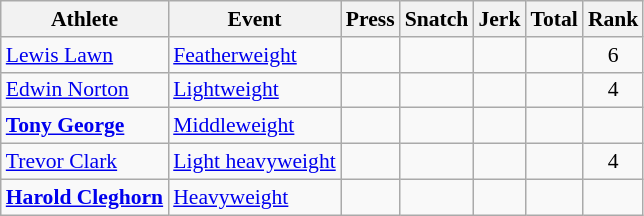<table class="wikitable" style="text-align:center; font-size:90%">
<tr>
<th>Athlete</th>
<th>Event</th>
<th>Press</th>
<th>Snatch</th>
<th>Jerk</th>
<th>Total</th>
<th>Rank</th>
</tr>
<tr>
<td style="text-align:left;"><a href='#'>Lewis Lawn</a></td>
<td style="text-align:left;"><a href='#'>Featherweight</a></td>
<td></td>
<td></td>
<td></td>
<td></td>
<td>6</td>
</tr>
<tr>
<td style="text-align:left;"><a href='#'>Edwin Norton</a></td>
<td style="text-align:left;"><a href='#'>Lightweight</a></td>
<td></td>
<td></td>
<td></td>
<td></td>
<td>4</td>
</tr>
<tr>
<td style="text-align:left;"><strong><a href='#'>Tony George</a></strong></td>
<td style="text-align:left;"><a href='#'>Middleweight</a></td>
<td></td>
<td></td>
<td></td>
<td></td>
<td></td>
</tr>
<tr>
<td style="text-align:left;"><a href='#'>Trevor Clark</a></td>
<td style="text-align:left;"><a href='#'>Light heavyweight</a></td>
<td></td>
<td></td>
<td></td>
<td></td>
<td>4</td>
</tr>
<tr>
<td style="text-align:left;"><strong><a href='#'>Harold Cleghorn</a></strong></td>
<td style="text-align:left;"><a href='#'>Heavyweight</a></td>
<td></td>
<td></td>
<td></td>
<td></td>
<td></td>
</tr>
</table>
